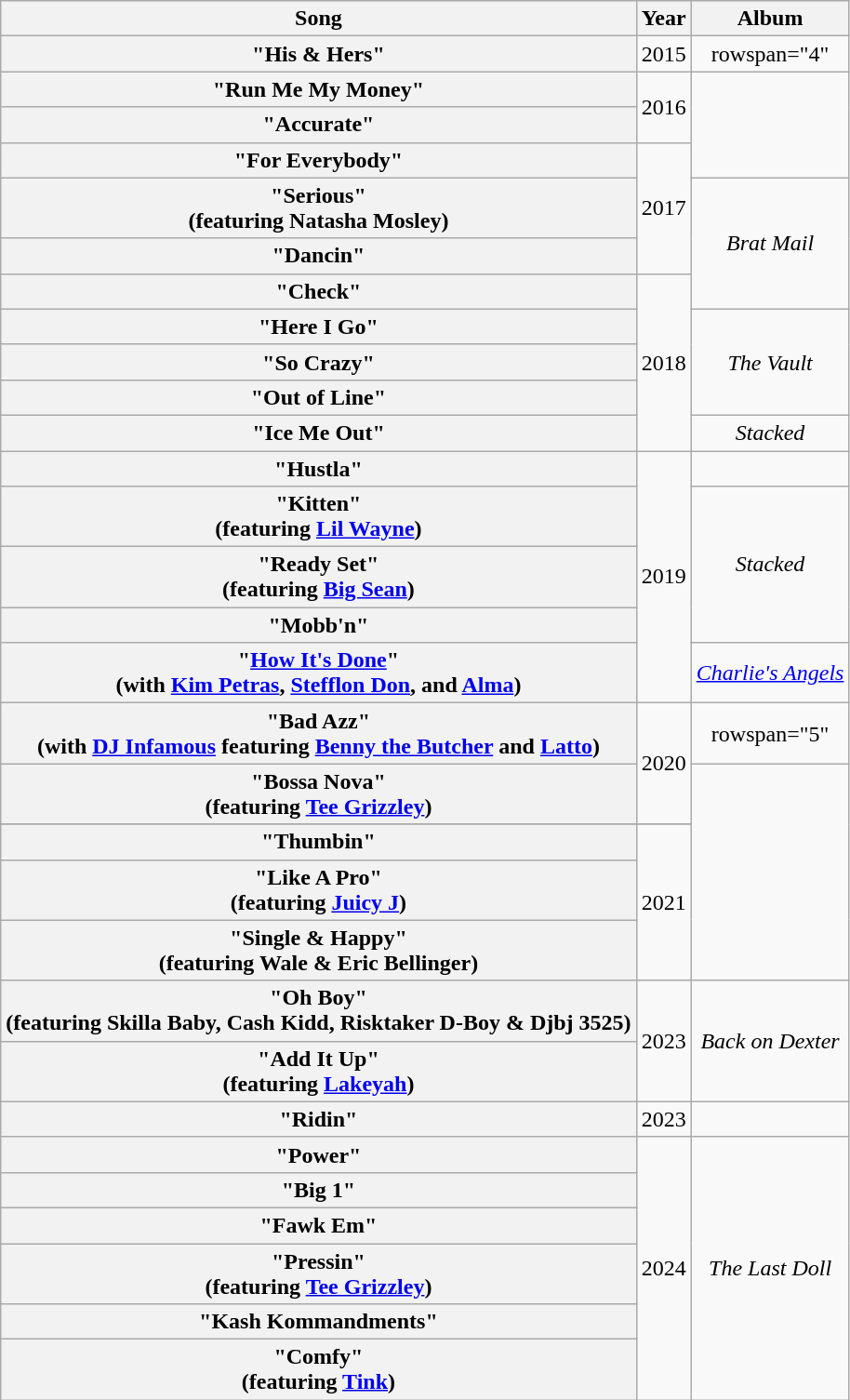<table class="wikitable plainrowheaders" style="text-align:center;">
<tr>
<th>Song</th>
<th>Year</th>
<th>Album</th>
</tr>
<tr>
<th scope="row">"His & Hers"</th>
<td>2015</td>
<td>rowspan="4" </td>
</tr>
<tr>
<th scope="row">"Run Me My Money"</th>
<td rowspan="2">2016</td>
</tr>
<tr>
<th scope="row">"Accurate"</th>
</tr>
<tr>
<th scope="row">"For Everybody"</th>
<td rowspan="3">2017</td>
</tr>
<tr>
<th scope="row">"Serious"<br><span>(featuring Natasha Mosley)</span></th>
<td rowspan="3"><em>Brat Mail</em></td>
</tr>
<tr>
<th scope="row">"Dancin"</th>
</tr>
<tr>
<th scope="row">"Check"</th>
<td rowspan="5">2018</td>
</tr>
<tr>
<th scope="row">"Here I Go"</th>
<td rowspan="3"><em>The Vault</em></td>
</tr>
<tr>
<th scope="row">"So Crazy"</th>
</tr>
<tr>
<th scope="row">"Out of Line"</th>
</tr>
<tr>
<th scope="row">"Ice Me Out"</th>
<td><em>Stacked</em></td>
</tr>
<tr>
<th scope="row">"Hustla"</th>
<td rowspan="5">2019</td>
<td></td>
</tr>
<tr>
<th scope="row">"Kitten"<br><span>(featuring <a href='#'>Lil Wayne</a>)</span></th>
<td rowspan="3"><em>Stacked</em></td>
</tr>
<tr>
<th scope="row">"Ready Set"<br><span>(featuring <a href='#'>Big Sean</a>)</span></th>
</tr>
<tr>
<th scope="row">"Mobb'n"</th>
</tr>
<tr>
<th scope="row">"<a href='#'>How It's Done</a>"<br><span>(with <a href='#'>Kim Petras</a>, <a href='#'>Stefflon Don</a>, and <a href='#'>Alma</a>)</span></th>
<td><em><a href='#'>Charlie's Angels</a></em></td>
</tr>
<tr>
<th scope="row">"Bad Azz"<br><span>(with <a href='#'>DJ Infamous</a> featuring <a href='#'>Benny the Butcher</a> and <a href='#'>Latto</a>)</span></th>
<td rowspan="2">2020</td>
<td>rowspan="5" </td>
</tr>
<tr>
<th scope="row">"Bossa Nova"<br><span>(featuring <a href='#'>Tee Grizzley</a>)</span></th>
</tr>
<tr>
</tr>
<tr>
<th scope="row">"Thumbin"</th>
<td rowspan="3">2021</td>
</tr>
<tr>
<th scope="row">"Like A Pro"<br><span>(featuring <a href='#'>Juicy J</a>)</span></th>
</tr>
<tr>
<th scope="row">"Single & Happy"<br><span>(featuring Wale & Eric Bellinger)</span></th>
</tr>
<tr>
<th scope="row">"Oh Boy"<br><span>(featuring Skilla Baby, Cash Kidd, Risktaker D-Boy & Djbj 3525)</span></th>
<td rowspan="2">2023</td>
<td rowspan="2"><em>Back on Dexter</em></td>
</tr>
<tr>
<th scope="row">"Add It Up"<br><span>(featuring <a href='#'>Lakeyah</a>)</span></th>
</tr>
<tr>
<th scope="row">"Ridin"</th>
<td>2023</td>
<td></td>
</tr>
<tr>
<th scope="row">"Power"</th>
<td rowspan="6">2024</td>
<td rowspan="6"><em>The Last Doll</em></td>
</tr>
<tr>
<th scope="row">"Big 1"</th>
</tr>
<tr>
<th scope="row">"Fawk Em"</th>
</tr>
<tr>
<th scope="row">"Pressin"<br><span>(featuring <a href='#'>Tee Grizzley</a>)</span></th>
</tr>
<tr>
<th scope="row">"Kash Kommandments"</th>
</tr>
<tr>
<th scope="row">"Comfy"<br><span>(featuring <a href='#'>Tink</a>)</span></th>
</tr>
</table>
